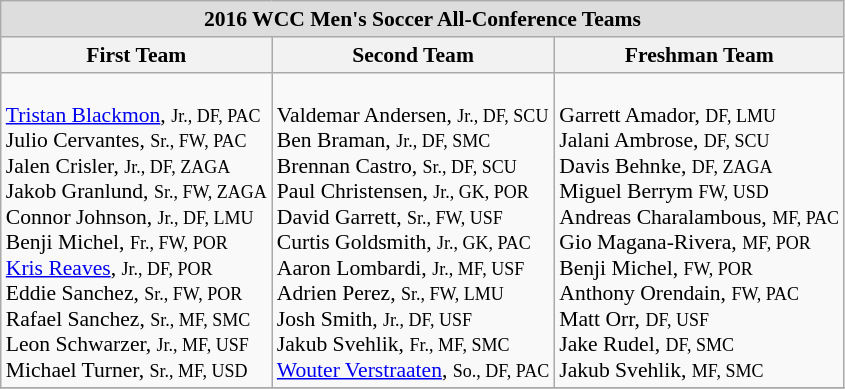<table class="wikitable" style="white-space:nowrap; font-size:90%;">
<tr>
<td colspan="7" style="text-align:center; background:#ddd;"><strong>2016 WCC Men's Soccer All-Conference Teams</strong></td>
</tr>
<tr>
<th>First Team</th>
<th>Second Team</th>
<th>Freshman Team</th>
</tr>
<tr>
<td><br><a href='#'>Tristan Blackmon</a>, <small>Jr., DF, PAC</small><br>Julio Cervantes, <small>Sr., FW, PAC</small><br>Jalen Crisler, <small>Jr., DF, ZAGA</small><br>Jakob Granlund, <small>Sr., FW, ZAGA</small><br>Connor Johnson, <small>Jr., DF, LMU</small><br>Benji Michel, <small>Fr., FW, POR</small><br><a href='#'>Kris Reaves</a>, <small>Jr., DF, POR</small><br>Eddie Sanchez, <small>Sr., FW, POR</small><br>Rafael Sanchez, <small>Sr., MF, SMC</small><br>Leon Schwarzer, <small>Jr., MF, USF</small><br>Michael Turner, <small>Sr., MF, USD</small></td>
<td><br>Valdemar Andersen, <small>Jr., DF, SCU</small><br>Ben Braman, <small>Jr., DF, SMC</small><br>Brennan Castro, <small>Sr., DF, SCU</small><br>Paul Christensen, <small>Jr., GK, POR</small><br>David Garrett, <small>Sr., FW, USF</small><br>Curtis Goldsmith, <small>Jr., GK, PAC</small><br>Aaron Lombardi, <small>Jr., MF, USF</small><br>Adrien Perez, <small>Sr., FW, LMU</small><br>Josh Smith, <small>Jr., DF, USF</small><br>Jakub Svehlik, <small>Fr., MF, SMC</small><br><a href='#'>Wouter Verstraaten</a>, <small>So., DF, PAC</small></td>
<td><br>Garrett Amador, <small>DF, LMU</small><br>Jalani Ambrose, <small>DF, SCU</small><br>Davis Behnke, <small>DF, ZAGA</small><br>Miguel Berrym <small>FW, USD</small><br>Andreas Charalambous, <small>MF, PAC</small><br>Gio Magana-Rivera, <small>MF, POR</small><br>Benji Michel, <small>FW, POR</small><br>Anthony Orendain, <small>FW, PAC</small><br>Matt Orr, <small>DF, USF</small><br>Jake Rudel, <small>DF, SMC</small><br>Jakub Svehlik, <small>MF, SMC</small></td>
</tr>
<tr>
</tr>
</table>
